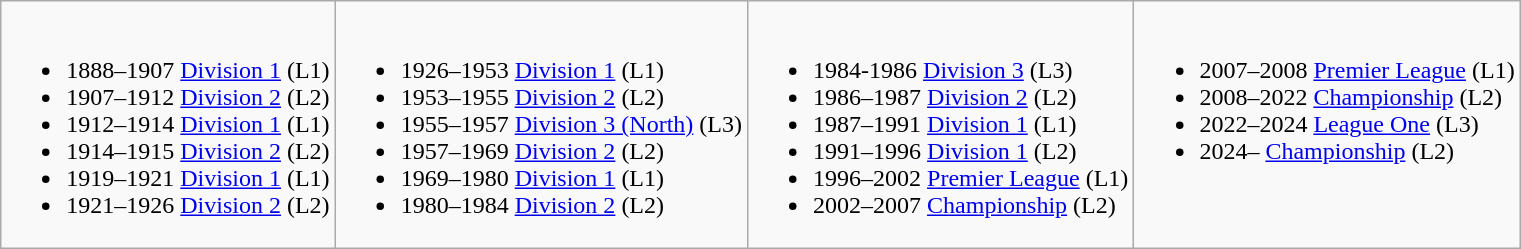<table class="wikitable">
<tr style="vertical-align: top;">
<td><br><ul><li>1888–1907 <a href='#'>Division 1</a> (L1)</li><li>1907–1912 <a href='#'>Division 2</a> (L2)</li><li>1912–1914 <a href='#'>Division 1</a> (L1)</li><li>1914–1915 <a href='#'>Division 2</a> (L2)</li><li>1919–1921 <a href='#'>Division 1</a> (L1)</li><li>1921–1926 <a href='#'>Division 2</a> (L2)</li></ul></td>
<td><br><ul><li>1926–1953 <a href='#'>Division 1</a> (L1)</li><li>1953–1955 <a href='#'>Division 2</a> (L2)</li><li>1955–1957 <a href='#'>Division 3 (North)</a> (L3)</li><li>1957–1969 <a href='#'>Division 2</a> (L2)</li><li>1969–1980 <a href='#'>Division 1</a> (L1)</li><li>1980–1984 <a href='#'>Division 2</a> (L2)</li></ul></td>
<td><br><ul><li>1984-1986 <a href='#'>Division 3</a> (L3)</li><li>1986–1987 <a href='#'>Division 2</a> (L2)</li><li>1987–1991 <a href='#'>Division 1</a> (L1)</li><li>1991–1996 <a href='#'>Division 1</a> (L2)</li><li>1996–2002 <a href='#'>Premier League</a> (L1)</li><li>2002–2007 <a href='#'>Championship</a> (L2)</li></ul></td>
<td><br><ul><li>2007–2008 <a href='#'>Premier League</a> (L1)</li><li>2008–2022 <a href='#'>Championship</a> (L2)</li><li>2022–2024 <a href='#'>League One</a> (L3)</li><li>2024–     <a href='#'>Championship</a> (L2)</li></ul></td>
</tr>
</table>
